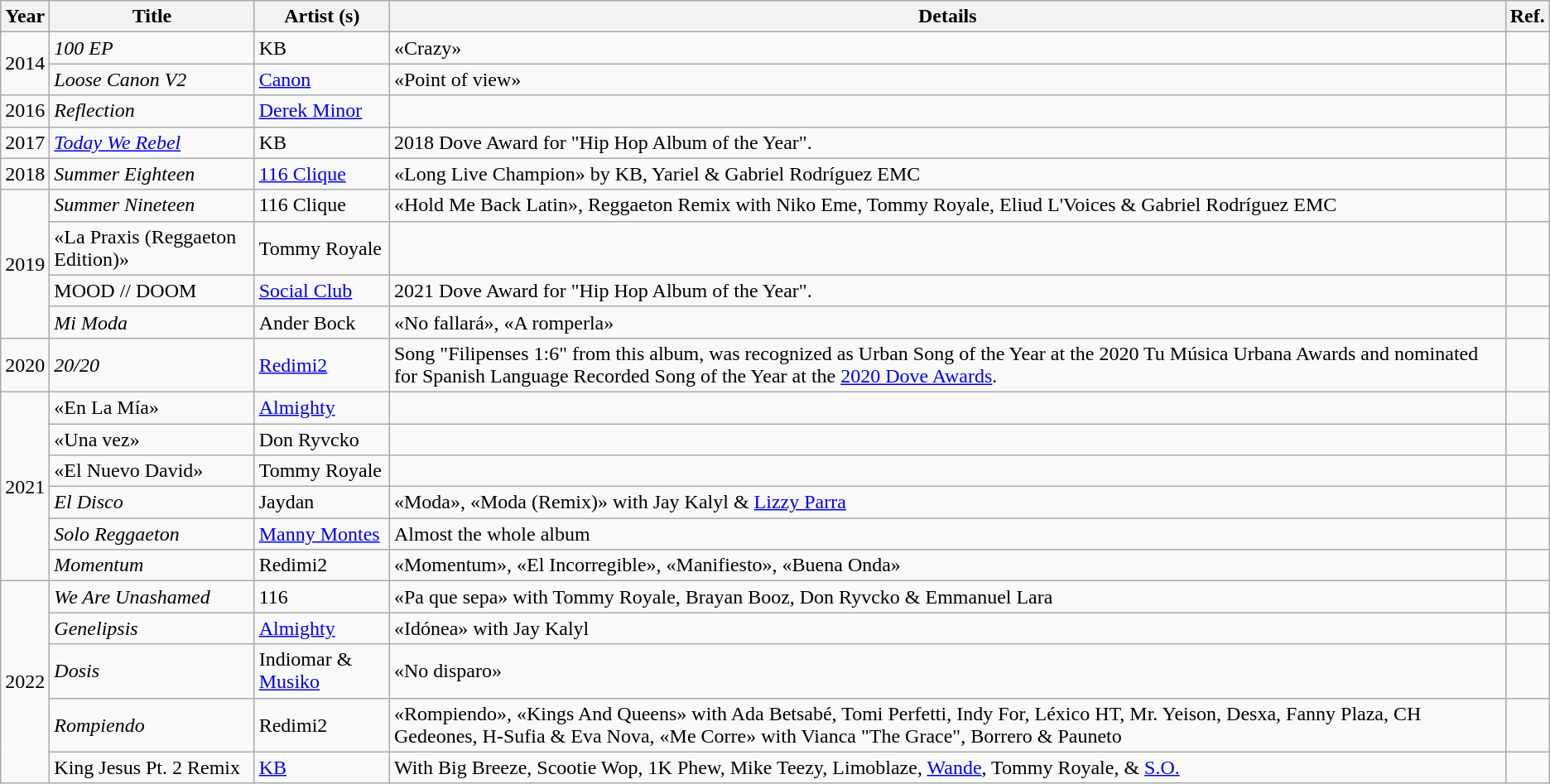<table class="wikitable">
<tr>
<th>Year</th>
<th>Title</th>
<th>Artist (s)</th>
<th>Details</th>
<th>Ref.</th>
</tr>
<tr>
<td rowspan="2">2014</td>
<td><em>100 EP</em></td>
<td>KB</td>
<td>«Crazy»</td>
<td></td>
</tr>
<tr>
<td><em>Loose Canon V2</em></td>
<td><a href='#'>Canon</a></td>
<td>«Point of view»</td>
<td></td>
</tr>
<tr>
<td>2016</td>
<td><em>Reflection</em></td>
<td><a href='#'>Derek Minor</a></td>
<td></td>
<td></td>
</tr>
<tr>
<td>2017</td>
<td><em><a href='#'>Today We Rebel</a></em></td>
<td>KB</td>
<td>2018 Dove Award for "Hip Hop Album of the Year".</td>
<td></td>
</tr>
<tr>
<td>2018</td>
<td><em>Summer Eighteen</em></td>
<td><a href='#'>116 Clique</a></td>
<td>«Long Live Champion» by KB, Yariel & Gabriel Rodríguez EMC</td>
<td></td>
</tr>
<tr>
<td rowspan="4">2019</td>
<td><em>Summer Nineteen</em></td>
<td>116 Clique</td>
<td>«Hold Me Back Latin», Reggaeton Remix with Niko Eme, Tommy Royale, Eliud L'Voices & Gabriel Rodríguez EMC</td>
<td></td>
</tr>
<tr>
<td>«La Praxis (Reggaeton Edition)»</td>
<td>Tommy Royale</td>
<td></td>
<td></td>
</tr>
<tr>
<td>MOOD // DOOM</td>
<td><a href='#'>Social Club</a></td>
<td>2021 Dove Award for "Hip Hop Album of the Year".</td>
<td></td>
</tr>
<tr>
<td><em>Mi Moda</em></td>
<td>Ander Bock</td>
<td>«No fallará», «A romperla»</td>
<td></td>
</tr>
<tr>
<td>2020</td>
<td><em>20/20</em></td>
<td><a href='#'>Redimi2</a></td>
<td>Song "Filipenses 1:6" from this album, was recognized as Urban Song of the Year at the 2020 Tu Música Urbana Awards and nominated for Spanish Language Recorded Song of the Year at the <a href='#'>2020 Dove Awards</a>.</td>
<td></td>
</tr>
<tr>
<td rowspan="6">2021</td>
<td>«En La Mía»</td>
<td><a href='#'>Almighty</a></td>
<td></td>
<td></td>
</tr>
<tr>
<td>«Una vez»</td>
<td>Don Ryvcko</td>
<td></td>
<td></td>
</tr>
<tr>
<td>«El Nuevo David»</td>
<td>Tommy Royale</td>
<td></td>
<td></td>
</tr>
<tr>
<td><em>El Disco</em></td>
<td>Jaydan</td>
<td>«Moda», «Moda (Remix)» with Jay Kalyl & <a href='#'>Lizzy Parra</a></td>
<td></td>
</tr>
<tr>
<td><em>Solo Reggaeton</em></td>
<td><a href='#'>Manny Montes</a></td>
<td>Almost the whole album</td>
<td></td>
</tr>
<tr>
<td><em>Momentum</em></td>
<td>Redimi2</td>
<td>«Momentum», «El Incorregible», «Manifiesto», «Buena Onda»</td>
<td></td>
</tr>
<tr>
<td rowspan="5">2022</td>
<td><em>We Are Unashamed</em></td>
<td>116</td>
<td>«Pa que sepa» with Tommy Royale, Brayan Booz, Don Ryvcko & Emmanuel Lara</td>
<td></td>
</tr>
<tr>
<td><em>Genelipsis</em></td>
<td><a href='#'>Almighty</a></td>
<td>«Idónea» with Jay Kalyl</td>
<td></td>
</tr>
<tr>
<td><em>Dosis</em></td>
<td>Indiomar & <a href='#'>Musiko</a></td>
<td>«No disparo»</td>
<td></td>
</tr>
<tr>
<td><em>Rompiendo</em></td>
<td>Redimi2</td>
<td>«Rompiendo», «Kings And Queens» with Ada Betsabé, Tomi Perfetti, Indy For, Léxico HT, Mr. Yeison, Desxa, Fanny Plaza, CH Gedeones, H-Sufia & Eva Nova, «Me Corre» with Vianca "The Grace", Borrero & Pauneto</td>
<td></td>
</tr>
<tr>
<td>King Jesus Pt. 2 Remix</td>
<td><a href='#'>KB</a></td>
<td>With Big Breeze, Scootie Wop, 1K Phew, Mike Teezy, Limoblaze, <a href='#'>Wande</a>, Tommy Royale, & <a href='#'>S.O.</a></td>
<td></td>
</tr>
</table>
